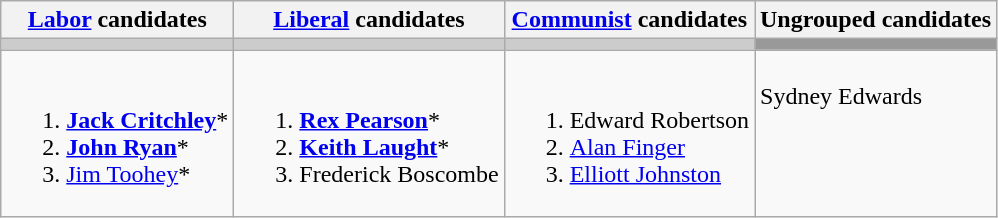<table class="wikitable">
<tr>
<th><a href='#'>Labor</a> candidates</th>
<th><a href='#'>Liberal</a> candidates</th>
<th><a href='#'>Communist</a> candidates</th>
<th>Ungrouped candidates</th>
</tr>
<tr bgcolor="#cccccc">
<td></td>
<td></td>
<td></td>
<td bgcolor="#999999"></td>
</tr>
<tr>
<td><br><ol><li><strong><a href='#'>Jack Critchley</a></strong>*</li><li><strong><a href='#'>John Ryan</a></strong>*</li><li><a href='#'>Jim Toohey</a>*</li></ol></td>
<td><br><ol><li><strong><a href='#'>Rex Pearson</a></strong>*</li><li><strong><a href='#'>Keith Laught</a></strong>*</li><li>Frederick Boscombe</li></ol></td>
<td valign=top><br><ol><li>Edward Robertson</li><li><a href='#'>Alan Finger</a></li><li><a href='#'>Elliott Johnston</a></li></ol></td>
<td valign=top><br>Sydney Edwards</td>
</tr>
</table>
